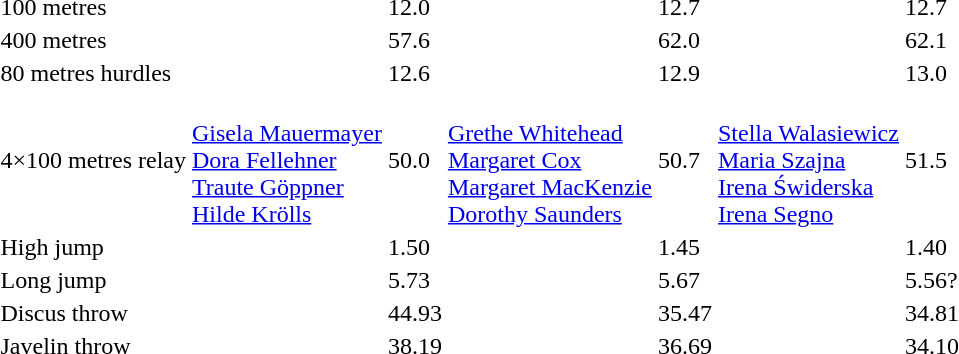<table>
<tr>
<td>100 metres</td>
<td></td>
<td>12.0</td>
<td></td>
<td>12.7</td>
<td></td>
<td>12.7</td>
</tr>
<tr>
<td>400 metres</td>
<td></td>
<td>57.6</td>
<td></td>
<td>62.0</td>
<td></td>
<td>62.1</td>
</tr>
<tr>
<td>80 metres hurdles</td>
<td></td>
<td>12.6</td>
<td></td>
<td>12.9</td>
<td></td>
<td>13.0</td>
</tr>
<tr>
<td>4×100 metres relay</td>
<td><br><a href='#'>Gisela Mauermayer</a><br><a href='#'>Dora Fellehner</a><br><a href='#'>Traute Göppner</a><br><a href='#'>Hilde Krölls</a></td>
<td>50.0</td>
<td><br><a href='#'>Grethe Whitehead</a><br><a href='#'>Margaret Cox</a><br><a href='#'>Margaret MacKenzie</a><br><a href='#'>Dorothy Saunders</a></td>
<td>50.7</td>
<td><br><a href='#'>Stella Walasiewicz</a><br><a href='#'>Maria Szajna</a><br><a href='#'>Irena Świderska</a><br><a href='#'>Irena Segno</a></td>
<td>51.5</td>
</tr>
<tr>
<td>High jump</td>
<td></td>
<td>1.50</td>
<td></td>
<td>1.45</td>
<td></td>
<td>1.40</td>
</tr>
<tr>
<td>Long jump</td>
<td></td>
<td>5.73</td>
<td></td>
<td>5.67</td>
<td></td>
<td>5.56?</td>
</tr>
<tr>
<td>Discus throw</td>
<td></td>
<td>44.93</td>
<td></td>
<td>35.47</td>
<td></td>
<td>34.81</td>
</tr>
<tr>
<td>Javelin throw</td>
<td></td>
<td>38.19</td>
<td></td>
<td>36.69</td>
<td></td>
<td>34.10</td>
</tr>
</table>
